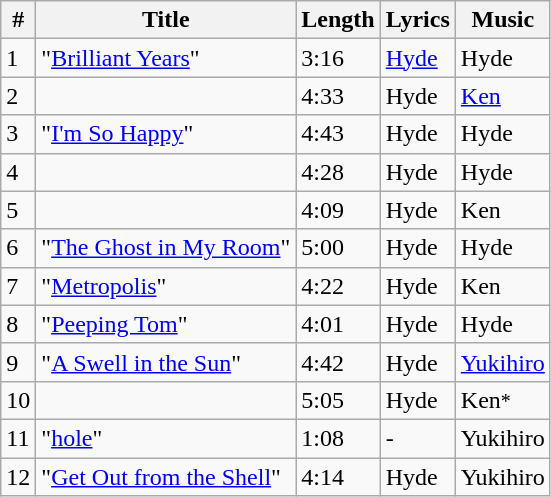<table class="wikitable">
<tr>
<th>#</th>
<th>Title</th>
<th>Length</th>
<th>Lyrics</th>
<th>Music</th>
</tr>
<tr>
<td>1</td>
<td>"<a href='#'>Brilliant Years</a>"</td>
<td>3:16</td>
<td><a href='#'>Hyde</a></td>
<td>Hyde</td>
</tr>
<tr>
<td>2</td>
<td></td>
<td>4:33</td>
<td>Hyde</td>
<td><a href='#'>Ken</a></td>
</tr>
<tr>
<td>3</td>
<td>"<a href='#'>I'm So Happy</a>"</td>
<td>4:43</td>
<td>Hyde</td>
<td>Hyde</td>
</tr>
<tr>
<td>4</td>
<td></td>
<td>4:28</td>
<td>Hyde</td>
<td>Hyde</td>
</tr>
<tr>
<td>5</td>
<td></td>
<td>4:09</td>
<td>Hyde</td>
<td>Ken</td>
</tr>
<tr>
<td>6</td>
<td>"<a href='#'>The Ghost in My Room</a>"</td>
<td>5:00</td>
<td>Hyde</td>
<td>Hyde</td>
</tr>
<tr>
<td>7</td>
<td>"<a href='#'>Metropolis</a>"</td>
<td>4:22</td>
<td>Hyde</td>
<td>Ken</td>
</tr>
<tr>
<td>8</td>
<td>"<a href='#'>Peeping Tom</a>"</td>
<td>4:01</td>
<td>Hyde</td>
<td>Hyde</td>
</tr>
<tr>
<td>9</td>
<td>"<a href='#'>A Swell in the Sun</a>"</td>
<td>4:42</td>
<td>Hyde</td>
<td><a href='#'>Yukihiro</a></td>
</tr>
<tr>
<td>10</td>
<td></td>
<td>5:05</td>
<td>Hyde</td>
<td>Ken<small>*</small></td>
</tr>
<tr>
<td>11</td>
<td>"<a href='#'>hole</a>"</td>
<td>1:08</td>
<td>‐</td>
<td>Yukihiro</td>
</tr>
<tr>
<td>12</td>
<td>"<a href='#'>Get Out from the Shell</a>"</td>
<td>4:14</td>
<td>Hyde</td>
<td>Yukihiro</td>
</tr>
</table>
